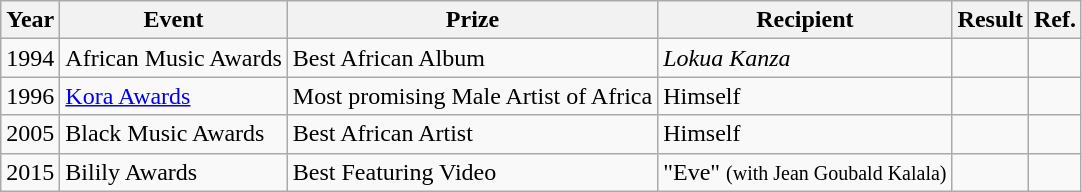<table class="wikitable">
<tr>
<th>Year</th>
<th>Event</th>
<th>Prize</th>
<th>Recipient</th>
<th>Result</th>
<th>Ref.</th>
</tr>
<tr>
<td>1994</td>
<td>African Music Awards</td>
<td>Best African Album</td>
<td><em>Lokua Kanza</em></td>
<td></td>
<td></td>
</tr>
<tr>
<td>1996</td>
<td><a href='#'>Kora Awards</a></td>
<td>Most promising Male Artist of Africa</td>
<td>Himself</td>
<td></td>
<td></td>
</tr>
<tr>
<td>2005</td>
<td>Black Music Awards</td>
<td>Best African Artist</td>
<td>Himself</td>
<td></td>
<td></td>
</tr>
<tr>
<td>2015</td>
<td>Bilily Awards</td>
<td>Best Featuring Video</td>
<td>"Eve" <small>(with Jean Goubald Kalala)</small></td>
<td></td>
<td></td>
</tr>
</table>
